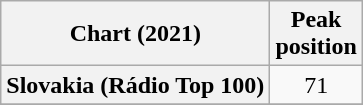<table class="wikitable plainrowheaders" style="text-align:center">
<tr>
<th scope="col">Chart (2021)</th>
<th scope="col">Peak<br>position</th>
</tr>
<tr>
<th scope="row">Slovakia (Rádio Top 100)</th>
<td>71</td>
</tr>
<tr>
</tr>
</table>
